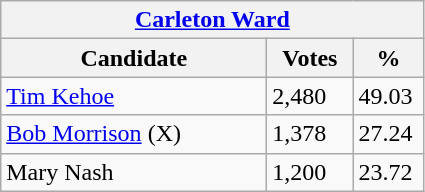<table class="wikitable">
<tr>
<th colspan="3"><a href='#'>Carleton Ward</a></th>
</tr>
<tr>
<th style="width: 170px">Candidate</th>
<th style="width: 50px">Votes</th>
<th style="width: 40px">%</th>
</tr>
<tr>
<td><a href='#'>Tim Kehoe</a></td>
<td>2,480</td>
<td>49.03</td>
</tr>
<tr>
<td><a href='#'>Bob Morrison</a> (X)</td>
<td>1,378</td>
<td>27.24</td>
</tr>
<tr>
<td>Mary Nash</td>
<td>1,200</td>
<td>23.72</td>
</tr>
</table>
